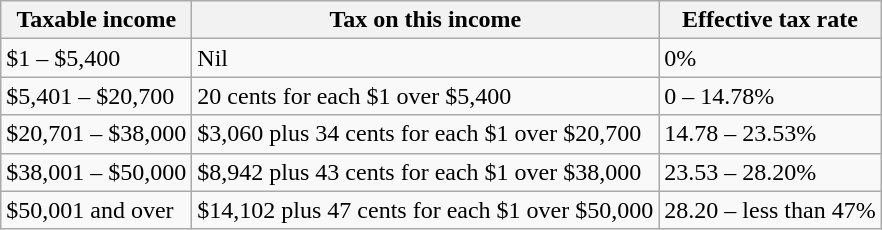<table class="wikitable">
<tr>
<th>Taxable income</th>
<th>Tax on this income</th>
<th>Effective tax rate</th>
</tr>
<tr>
<td>$1 – $5,400</td>
<td>Nil</td>
<td>0%</td>
</tr>
<tr>
<td>$5,401 – $20,700</td>
<td>20 cents for each $1 over $5,400</td>
<td>0 – 14.78%</td>
</tr>
<tr>
<td>$20,701 – $38,000</td>
<td>$3,060 plus 34 cents for each $1 over $20,700</td>
<td>14.78 – 23.53%</td>
</tr>
<tr>
<td>$38,001 – $50,000</td>
<td>$8,942 plus 43 cents for each $1 over $38,000</td>
<td>23.53 – 28.20%</td>
</tr>
<tr>
<td>$50,001 and over</td>
<td>$14,102 plus 47 cents for each $1 over $50,000</td>
<td>28.20 – less than 47%</td>
</tr>
</table>
